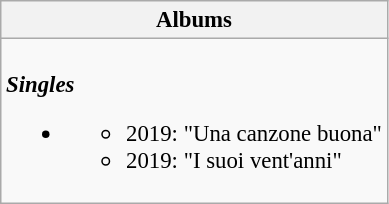<table class="wikitable" style="font-size: 95%;">
<tr>
<th>Albums</th>
</tr>
<tr>
<td align="left"><br><strong><em>Singles</em></strong><ul><li><ul><li>2019: "Una canzone buona"</li><li>2019: "I suoi vent'anni"</li></ul></li></ul></td>
</tr>
</table>
